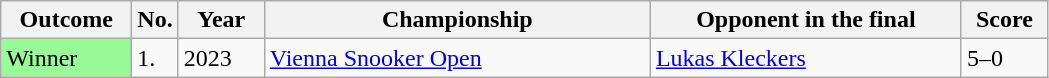<table class="sortable wikitable">
<tr>
<th width="80">Outcome</th>
<th width="20">No.</th>
<th width="50">Year</th>
<th width="250">Championship</th>
<th width="200">Opponent in the final</th>
<th width="50">Score</th>
</tr>
<tr>
<td style="background:#98fb98;">Winner</td>
<td>1.</td>
<td>2023</td>
<td><a href='#'>Vienna Snooker Open</a></td>
<td> <a href='#'>Lukas Kleckers</a></td>
<td>5–0</td>
</tr>
</table>
